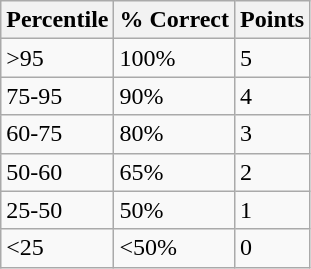<table class="wikitable">
<tr>
<th>Percentile</th>
<th>% Correct</th>
<th>Points</th>
</tr>
<tr>
<td>>95</td>
<td>100%</td>
<td>5</td>
</tr>
<tr>
<td>75-95</td>
<td>90%</td>
<td>4</td>
</tr>
<tr>
<td>60-75</td>
<td>80%</td>
<td>3</td>
</tr>
<tr>
<td>50-60</td>
<td>65%</td>
<td>2</td>
</tr>
<tr>
<td>25-50</td>
<td>50%</td>
<td>1</td>
</tr>
<tr>
<td><25</td>
<td><50%</td>
<td>0</td>
</tr>
</table>
